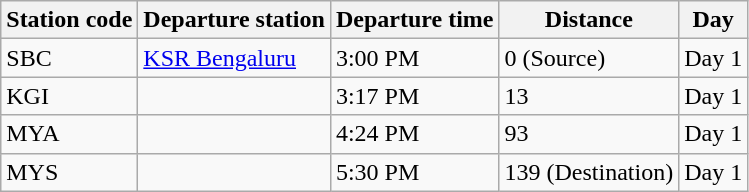<table class="wikitable">
<tr>
<th>Station code</th>
<th>Departure station</th>
<th>Departure time</th>
<th>Distance</th>
<th>Day</th>
</tr>
<tr>
<td>SBC</td>
<td><a href='#'>KSR Bengaluru</a></td>
<td>3:00 PM</td>
<td>0 (Source)</td>
<td>Day 1</td>
</tr>
<tr>
<td>KGI</td>
<td></td>
<td>3:17 PM</td>
<td>13</td>
<td>Day 1</td>
</tr>
<tr>
<td>MYA</td>
<td></td>
<td>4:24 PM</td>
<td>93</td>
<td>Day 1</td>
</tr>
<tr>
<td>MYS</td>
<td></td>
<td>5:30 PM</td>
<td>139 (Destination)</td>
<td>Day 1</td>
</tr>
</table>
